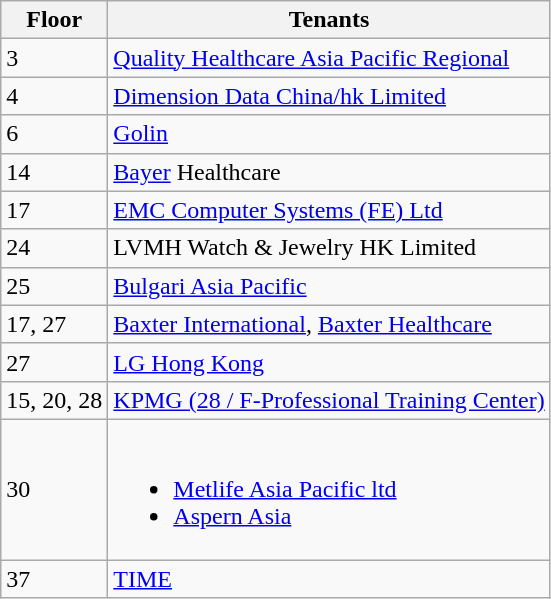<table class="wikitable">
<tr>
<th>Floor</th>
<th>Tenants</th>
</tr>
<tr>
<td>3</td>
<td><a href='#'>Quality Healthcare Asia Pacific Regional</a></td>
</tr>
<tr>
<td>4</td>
<td><a href='#'>Dimension Data China/hk Limited</a></td>
</tr>
<tr>
<td>6</td>
<td><a href='#'>Golin</a></td>
</tr>
<tr>
<td>14</td>
<td><a href='#'>Bayer</a> Healthcare</td>
</tr>
<tr>
<td>17</td>
<td><a href='#'>EMC Computer Systems (FE) Ltd</a></td>
</tr>
<tr>
<td>24</td>
<td>LVMH Watch & Jewelry HK Limited</td>
</tr>
<tr>
<td>25</td>
<td><a href='#'>Bulgari Asia Pacific</a></td>
</tr>
<tr>
<td>17, 27</td>
<td><a href='#'>Baxter International</a>, <a href='#'>Baxter Healthcare</a></td>
</tr>
<tr>
<td>27</td>
<td><a href='#'>LG Hong Kong</a></td>
</tr>
<tr>
<td>15, 20, 28</td>
<td><a href='#'>KPMG (28 / F-Professional Training Center)</a></td>
</tr>
<tr>
<td>30</td>
<td><br><ul><li><a href='#'>Metlife Asia Pacific ltd</a></li><li><a href='#'>Aspern Asia</a></li></ul></td>
</tr>
<tr>
<td>37</td>
<td><a href='#'>TIME</a></td>
</tr>
</table>
